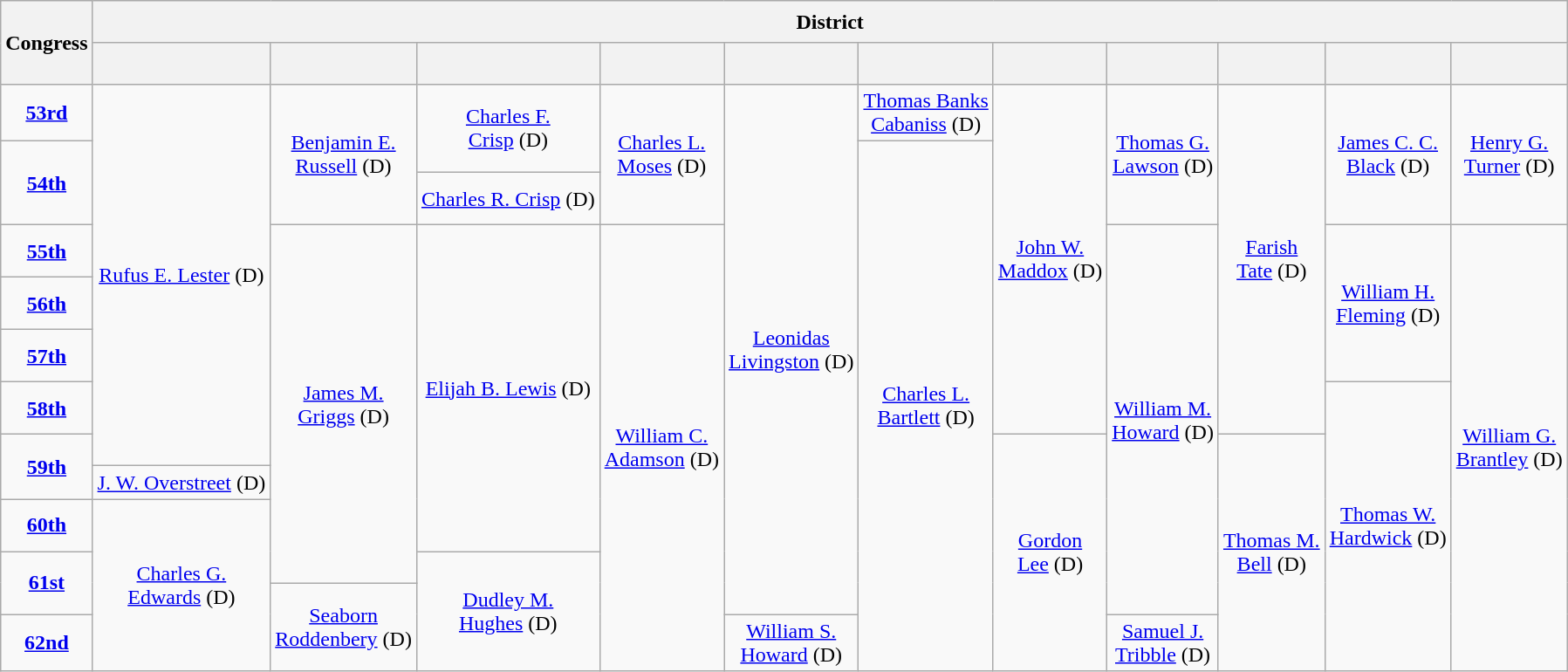<table class=wikitable style="text-align:center">
<tr style="height:2em">
<th rowspan=2>Congress</th>
<th colspan=11>District</th>
</tr>
<tr style="height:2em">
<th></th>
<th></th>
<th></th>
<th></th>
<th></th>
<th></th>
<th></th>
<th></th>
<th></th>
<th></th>
<th></th>
</tr>
<tr style="height:2.5em">
<td><strong><a href='#'>53rd</a></strong> </td>
<td rowspan="8" ><a href='#'>Rufus E. Lester</a> (D)</td>
<td rowspan="3" ><a href='#'>Benjamin E.<br>Russell</a> (D)</td>
<td rowspan="2" ><a href='#'>Charles F.<br>Crisp</a> (D)</td>
<td rowspan="3" ><a href='#'>Charles L.<br>Moses</a> (D)</td>
<td rowspan="12" ><a href='#'>Leonidas<br>Livingston</a> (D)</td>
<td><a href='#'>Thomas Banks<br>Cabaniss</a> (D)</td>
<td rowspan="7" ><a href='#'>John W.<br>Maddox</a> (D)</td>
<td rowspan="3" ><a href='#'>Thomas G.<br>Lawson</a> (D)</td>
<td rowspan="7" ><a href='#'>Farish<br>Tate</a> (D)</td>
<td rowspan="3" ><a href='#'>James C. C.<br>Black</a> (D)</td>
<td rowspan="3" ><a href='#'>Henry G.<br>Turner</a> (D)</td>
</tr>
<tr style="height:1.5em">
<td rowspan="2"><strong><a href='#'>54th</a></strong> </td>
<td rowspan="12" ><a href='#'>Charles L.<br>Bartlett</a> (D)</td>
</tr>
<tr style="height:2.5em">
<td><a href='#'>Charles R. Crisp</a> (D)</td>
</tr>
<tr style="height:2.5em">
<td><strong><a href='#'>55th</a></strong> </td>
<td rowspan="8" ><a href='#'>James M.<br>Griggs</a> (D)</td>
<td rowspan="7" ><a href='#'>Elijah B. Lewis</a> (D)</td>
<td rowspan="10" ><a href='#'>William C.<br>Adamson</a> (D)</td>
<td rowspan="9" ><a href='#'>William M.<br>Howard</a> (D)</td>
<td rowspan="3" ><a href='#'>William H.<br>Fleming</a> (D)</td>
<td rowspan="10" ><a href='#'>William G.<br>Brantley</a> (D)</td>
</tr>
<tr style="height:2.5em">
<td><strong><a href='#'>56th</a></strong> </td>
</tr>
<tr style="height:2.5em">
<td><strong><a href='#'>57th</a></strong> </td>
</tr>
<tr style="height:2.5em">
<td><strong><a href='#'>58th</a></strong> </td>
<td rowspan="7" ><a href='#'>Thomas W.<br>Hardwick</a> (D)</td>
</tr>
<tr style="height:1.5em">
<td rowspan="2"><strong><a href='#'>59th</a></strong> </td>
<td rowspan="6" ><a href='#'>Gordon<br>Lee</a> (D)</td>
<td rowspan="6" ><a href='#'>Thomas M.<br>Bell</a> (D)</td>
</tr>
<tr style="height:1.5em">
<td><a href='#'>J. W. Overstreet</a> (D)</td>
</tr>
<tr style="height:2.5em">
<td><strong><a href='#'>60th</a></strong> </td>
<td rowspan="4" ><a href='#'>Charles G.<br>Edwards</a> (D)</td>
</tr>
<tr style="height:1.5em">
<td rowspan="2"><strong><a href='#'>61st</a></strong> </td>
<td rowspan="3" ><a href='#'>Dudley M.<br>Hughes</a> (D)</td>
</tr>
<tr style="height:1.5em">
<td rowspan="2" ><a href='#'>Seaborn<br>Roddenbery</a> (D)</td>
</tr>
<tr style="height:2.5em">
<td><strong><a href='#'>62nd</a></strong> </td>
<td><a href='#'>William S.<br>Howard</a> (D)</td>
<td><a href='#'>Samuel J.<br>Tribble</a> (D)</td>
</tr>
</table>
